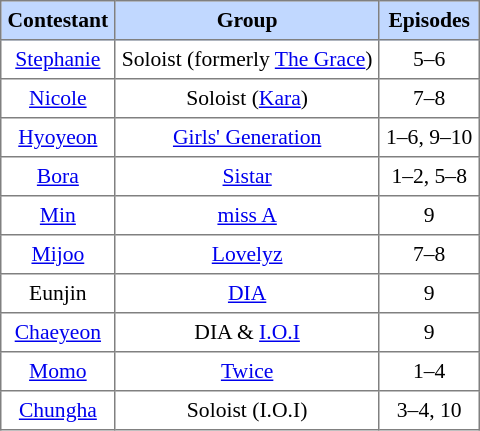<table border="1" cellpadding="4" cellspacing="0" style="text-align:center; font-size:90%; border-collapse:collapse;">
<tr style="background:#C1D8FF;">
<th>Contestant</th>
<th>Group</th>
<th>Episodes</th>
</tr>
<tr>
<td><a href='#'>Stephanie</a></td>
<td>Soloist (formerly <a href='#'>The Grace</a>)</td>
<td>5–6</td>
</tr>
<tr>
<td><a href='#'>Nicole</a></td>
<td>Soloist (<a href='#'>Kara</a>)</td>
<td>7–8</td>
</tr>
<tr>
<td><a href='#'>Hyoyeon</a></td>
<td><a href='#'>Girls' Generation</a></td>
<td>1–6, 9–10</td>
</tr>
<tr>
<td><a href='#'>Bora</a></td>
<td><a href='#'>Sistar</a></td>
<td>1–2, 5–8</td>
</tr>
<tr>
<td><a href='#'>Min</a></td>
<td><a href='#'>miss A</a></td>
<td>9</td>
</tr>
<tr>
<td><a href='#'>Mijoo</a></td>
<td><a href='#'>Lovelyz</a></td>
<td>7–8</td>
</tr>
<tr>
<td>Eunjin</td>
<td><a href='#'>DIA</a></td>
<td>9</td>
</tr>
<tr>
<td><a href='#'>Chaeyeon</a></td>
<td>DIA & <a href='#'>I.O.I</a></td>
<td>9</td>
</tr>
<tr>
<td><a href='#'>Momo</a></td>
<td><a href='#'>Twice</a></td>
<td>1–4</td>
</tr>
<tr>
<td><a href='#'>Chungha</a></td>
<td>Soloist (I.O.I)</td>
<td>3–4, 10</td>
</tr>
</table>
